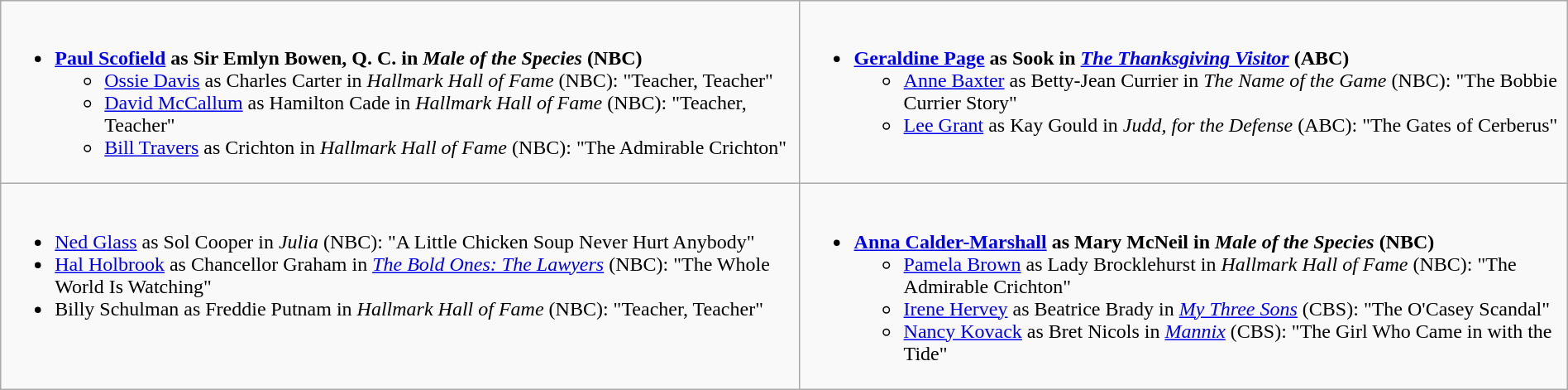<table class=wikitable width="100%">
<tr>
<td style="vertical-align:top;"><br><ul><li><strong><a href='#'>Paul Scofield</a> as Sir Emlyn Bowen, Q. C. in <em>Male of the Species</em> (NBC)</strong><ul><li><a href='#'>Ossie Davis</a> as Charles Carter in <em>Hallmark Hall of Fame</em> (NBC): "Teacher, Teacher"</li><li><a href='#'>David McCallum</a> as Hamilton Cade in <em>Hallmark Hall of Fame</em> (NBC): "Teacher, Teacher"</li><li><a href='#'>Bill Travers</a> as Crichton in <em>Hallmark Hall of Fame</em> (NBC): "The Admirable Crichton"</li></ul></li></ul></td>
<td style="vertical-align:top;"><br><ul><li><strong><a href='#'>Geraldine Page</a> as Sook in <em><a href='#'>The Thanksgiving Visitor</a></em> (ABC)</strong><ul><li><a href='#'>Anne Baxter</a> as Betty-Jean Currier in <em>The Name of the Game</em> (NBC): "The Bobbie Currier Story"</li><li><a href='#'>Lee Grant</a> as Kay Gould in <em>Judd, for the Defense</em> (ABC): "The Gates of Cerberus"</li></ul></li></ul></td>
</tr>
<tr>
<td style="vertical-align:top;"><br><ul><li><a href='#'>Ned Glass</a> as Sol Cooper in <em>Julia</em> (NBC): "A Little Chicken Soup Never Hurt Anybody"</li><li><a href='#'>Hal Holbrook</a> as Chancellor Graham in <em><a href='#'>The Bold Ones: The Lawyers</a></em> (NBC): "The Whole World Is Watching"</li><li>Billy Schulman as Freddie Putnam in <em>Hallmark Hall of Fame</em> (NBC): "Teacher, Teacher"</li></ul></td>
<td style="vertical-align:top;"><br><ul><li><strong><a href='#'>Anna Calder-Marshall</a> as Mary McNeil in <em>Male of the Species</em> (NBC)</strong><ul><li><a href='#'>Pamela Brown</a> as Lady Brocklehurst in <em>Hallmark Hall of Fame</em> (NBC): "The Admirable Crichton"</li><li><a href='#'>Irene Hervey</a> as Beatrice Brady in <em><a href='#'>My Three Sons</a></em> (CBS): "The O'Casey Scandal"</li><li><a href='#'>Nancy Kovack</a> as Bret Nicols in <em><a href='#'>Mannix</a></em> (CBS): "The Girl Who Came in with the Tide"</li></ul></li></ul></td>
</tr>
</table>
